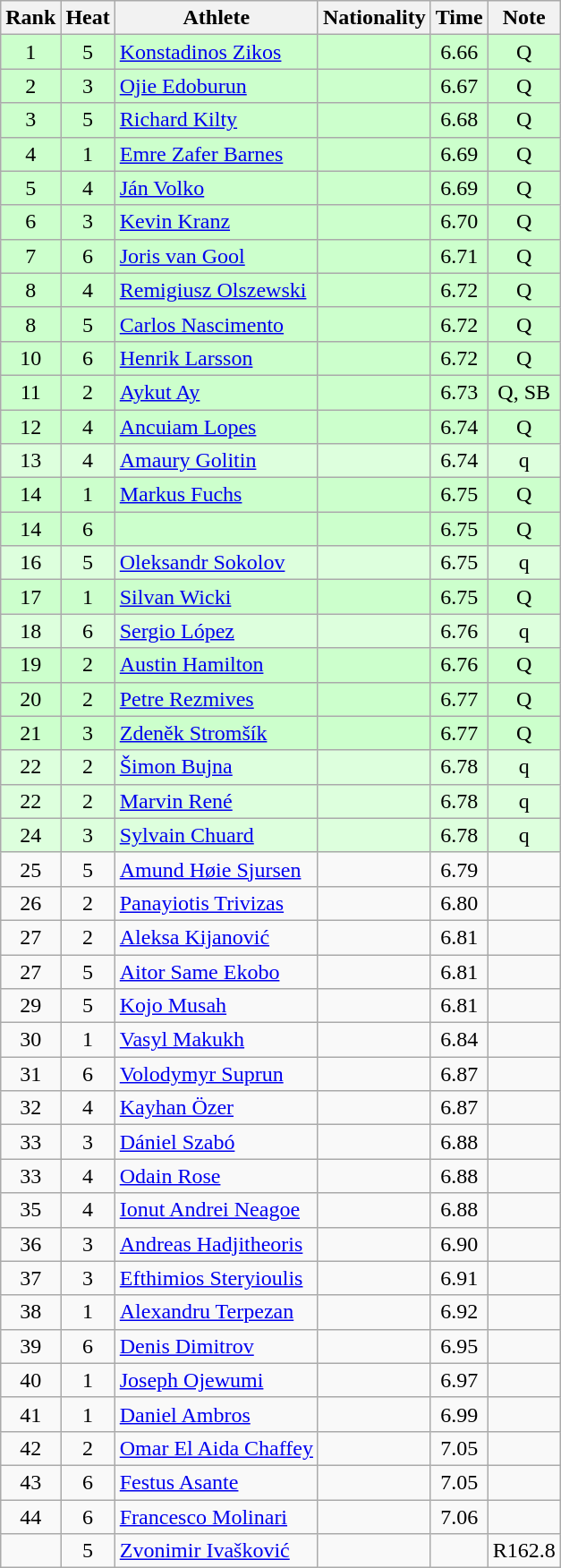<table class="wikitable sortable" style="text-align:center">
<tr>
<th>Rank</th>
<th>Heat</th>
<th>Athlete</th>
<th>Nationality</th>
<th>Time</th>
<th>Note</th>
</tr>
<tr bgcolor=ccffcc>
<td>1</td>
<td>5</td>
<td align=left><a href='#'>Konstadinos Zikos</a></td>
<td align=left></td>
<td>6.66</td>
<td>Q</td>
</tr>
<tr bgcolor=ccffcc>
<td>2</td>
<td>3</td>
<td align=left><a href='#'>Ojie Edoburun</a></td>
<td align=left></td>
<td>6.67</td>
<td>Q</td>
</tr>
<tr bgcolor=ccffcc>
<td>3</td>
<td>5</td>
<td align=left><a href='#'>Richard Kilty</a></td>
<td align=left></td>
<td>6.68</td>
<td>Q</td>
</tr>
<tr bgcolor=ccffcc>
<td>4</td>
<td>1</td>
<td align=left><a href='#'>Emre Zafer Barnes</a></td>
<td align=left></td>
<td>6.69</td>
<td>Q</td>
</tr>
<tr bgcolor=ccffcc>
<td>5</td>
<td>4</td>
<td align=left><a href='#'>Ján Volko</a></td>
<td align=left></td>
<td>6.69</td>
<td>Q</td>
</tr>
<tr bgcolor=ccffcc>
<td>6</td>
<td>3</td>
<td align=left><a href='#'>Kevin Kranz</a></td>
<td align=left></td>
<td>6.70</td>
<td>Q</td>
</tr>
<tr bgcolor=ccffcc>
<td>7</td>
<td>6</td>
<td align=left><a href='#'>Joris van Gool</a></td>
<td align=left></td>
<td>6.71</td>
<td>Q</td>
</tr>
<tr bgcolor=ccffcc>
<td>8</td>
<td>4</td>
<td align=left><a href='#'>Remigiusz Olszewski</a></td>
<td align=left></td>
<td>6.72</td>
<td>Q</td>
</tr>
<tr bgcolor=ccffcc>
<td>8</td>
<td>5</td>
<td align=left><a href='#'>Carlos Nascimento</a></td>
<td align=left></td>
<td>6.72</td>
<td>Q</td>
</tr>
<tr bgcolor=ccffcc>
<td>10</td>
<td>6</td>
<td align=left><a href='#'>Henrik Larsson</a></td>
<td align=left></td>
<td>6.72</td>
<td>Q</td>
</tr>
<tr bgcolor=ccffcc>
<td>11</td>
<td>2</td>
<td align=left><a href='#'>Aykut Ay</a></td>
<td align=left></td>
<td>6.73</td>
<td>Q, SB</td>
</tr>
<tr bgcolor=ccffcc>
<td>12</td>
<td>4</td>
<td align=left><a href='#'>Ancuiam Lopes</a></td>
<td align=left></td>
<td>6.74</td>
<td>Q</td>
</tr>
<tr bgcolor=ddffdd>
<td>13</td>
<td>4</td>
<td align=left><a href='#'>Amaury Golitin</a></td>
<td align=left></td>
<td>6.74</td>
<td>q</td>
</tr>
<tr bgcolor=ccffcc>
<td>14</td>
<td>1</td>
<td align=left><a href='#'>Markus Fuchs</a></td>
<td align=left></td>
<td>6.75</td>
<td>Q</td>
</tr>
<tr bgcolor=ccffcc>
<td>14</td>
<td>6</td>
<td align=left></td>
<td align=left></td>
<td>6.75</td>
<td>Q</td>
</tr>
<tr bgcolor=ddffdd>
<td>16</td>
<td>5</td>
<td align=left><a href='#'>Oleksandr Sokolov</a></td>
<td align=left></td>
<td>6.75</td>
<td>q</td>
</tr>
<tr bgcolor=ccffcc>
<td>17</td>
<td>1</td>
<td align=left><a href='#'>Silvan Wicki</a></td>
<td align=left></td>
<td>6.75</td>
<td>Q</td>
</tr>
<tr bgcolor=ddffdd>
<td>18</td>
<td>6</td>
<td align=left><a href='#'>Sergio López</a></td>
<td align=left></td>
<td>6.76</td>
<td>q</td>
</tr>
<tr bgcolor=ccffcc>
<td>19</td>
<td>2</td>
<td align=left><a href='#'>Austin Hamilton</a></td>
<td align=left></td>
<td>6.76</td>
<td>Q</td>
</tr>
<tr bgcolor=ccffcc>
<td>20</td>
<td>2</td>
<td align=left><a href='#'>Petre Rezmives</a></td>
<td align=left></td>
<td>6.77</td>
<td>Q</td>
</tr>
<tr bgcolor=ccffcc>
<td>21</td>
<td>3</td>
<td align=left><a href='#'>Zdeněk Stromšík</a></td>
<td align=left></td>
<td>6.77</td>
<td>Q</td>
</tr>
<tr bgcolor=ddffdd>
<td>22</td>
<td>2</td>
<td align=left><a href='#'>Šimon Bujna</a></td>
<td align=left></td>
<td>6.78</td>
<td>q</td>
</tr>
<tr bgcolor=ddffdd>
<td>22</td>
<td>2</td>
<td align=left><a href='#'>Marvin René</a></td>
<td align=left></td>
<td>6.78</td>
<td>q</td>
</tr>
<tr bgcolor=ddffdd>
<td>24</td>
<td>3</td>
<td align=left><a href='#'>Sylvain Chuard</a></td>
<td align=left></td>
<td>6.78</td>
<td>q</td>
</tr>
<tr>
<td>25</td>
<td>5</td>
<td align=left><a href='#'>Amund Høie Sjursen</a></td>
<td align=left></td>
<td>6.79</td>
<td></td>
</tr>
<tr>
<td>26</td>
<td>2</td>
<td align=left><a href='#'>Panayiotis Trivizas</a></td>
<td align=left></td>
<td>6.80</td>
<td></td>
</tr>
<tr>
<td>27</td>
<td>2</td>
<td align=left><a href='#'>Aleksa Kijanović</a></td>
<td align=left></td>
<td>6.81</td>
<td></td>
</tr>
<tr>
<td>27</td>
<td>5</td>
<td align=left><a href='#'>Aitor Same Ekobo</a></td>
<td align=left></td>
<td>6.81</td>
<td></td>
</tr>
<tr>
<td>29</td>
<td>5</td>
<td align=left><a href='#'>Kojo Musah</a></td>
<td align=left></td>
<td>6.81</td>
<td></td>
</tr>
<tr>
<td>30</td>
<td>1</td>
<td align=left><a href='#'>Vasyl Makukh</a></td>
<td align=left></td>
<td>6.84</td>
<td></td>
</tr>
<tr>
<td>31</td>
<td>6</td>
<td align=left><a href='#'>Volodymyr Suprun</a></td>
<td align=left></td>
<td>6.87</td>
<td></td>
</tr>
<tr>
<td>32</td>
<td>4</td>
<td align=left><a href='#'>Kayhan Özer</a></td>
<td align=left></td>
<td>6.87</td>
<td></td>
</tr>
<tr>
<td>33</td>
<td>3</td>
<td align=left><a href='#'>Dániel Szabó</a></td>
<td align=left></td>
<td>6.88</td>
<td></td>
</tr>
<tr>
<td>33</td>
<td>4</td>
<td align=left><a href='#'>Odain Rose</a></td>
<td align=left></td>
<td>6.88</td>
<td></td>
</tr>
<tr>
<td>35</td>
<td>4</td>
<td align=left><a href='#'>Ionut Andrei Neagoe</a></td>
<td align=left></td>
<td>6.88</td>
<td></td>
</tr>
<tr>
<td>36</td>
<td>3</td>
<td align=left><a href='#'>Andreas Hadjitheoris</a></td>
<td align=left></td>
<td>6.90</td>
<td></td>
</tr>
<tr>
<td>37</td>
<td>3</td>
<td align=left><a href='#'>Efthimios Steryioulis</a></td>
<td align=left></td>
<td>6.91</td>
<td></td>
</tr>
<tr>
<td>38</td>
<td>1</td>
<td align=left><a href='#'>Alexandru Terpezan</a></td>
<td align=left></td>
<td>6.92</td>
<td></td>
</tr>
<tr>
<td>39</td>
<td>6</td>
<td align=left><a href='#'>Denis Dimitrov</a></td>
<td align=left></td>
<td>6.95</td>
<td></td>
</tr>
<tr>
<td>40</td>
<td>1</td>
<td align=left><a href='#'>Joseph Ojewumi</a></td>
<td align=left></td>
<td>6.97</td>
<td></td>
</tr>
<tr>
<td>41</td>
<td>1</td>
<td align=left><a href='#'>Daniel Ambros</a></td>
<td align=left></td>
<td>6.99</td>
<td></td>
</tr>
<tr>
<td>42</td>
<td>2</td>
<td align=left><a href='#'>Omar El Aida Chaffey</a></td>
<td align=left></td>
<td>7.05</td>
<td></td>
</tr>
<tr>
<td>43</td>
<td>6</td>
<td align=left><a href='#'>Festus Asante</a></td>
<td align=left></td>
<td>7.05</td>
<td></td>
</tr>
<tr>
<td>44</td>
<td>6</td>
<td align=left><a href='#'>Francesco Molinari</a></td>
<td align=left></td>
<td>7.06</td>
<td></td>
</tr>
<tr>
<td></td>
<td>5</td>
<td align=left><a href='#'>Zvonimir Ivašković</a></td>
<td align=left></td>
<td></td>
<td>R162.8</td>
</tr>
</table>
